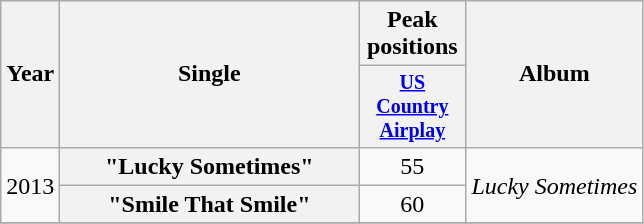<table class="wikitable plainrowheaders" style="text-align:center;">
<tr>
<th rowspan="2">Year</th>
<th rowspan="2" style="width:12em;">Single</th>
<th>Peak positions</th>
<th rowspan="2">Album</th>
</tr>
<tr style="font-size:smaller;">
<th width="65"><a href='#'>US Country Airplay</a><br></th>
</tr>
<tr>
<td rowspan="2">2013</td>
<th scope="row">"Lucky Sometimes"</th>
<td>55</td>
<td align="left" rowspan="2"><em>Lucky Sometimes</em></td>
</tr>
<tr>
<th scope="row">"Smile That Smile"</th>
<td>60</td>
</tr>
<tr>
</tr>
</table>
